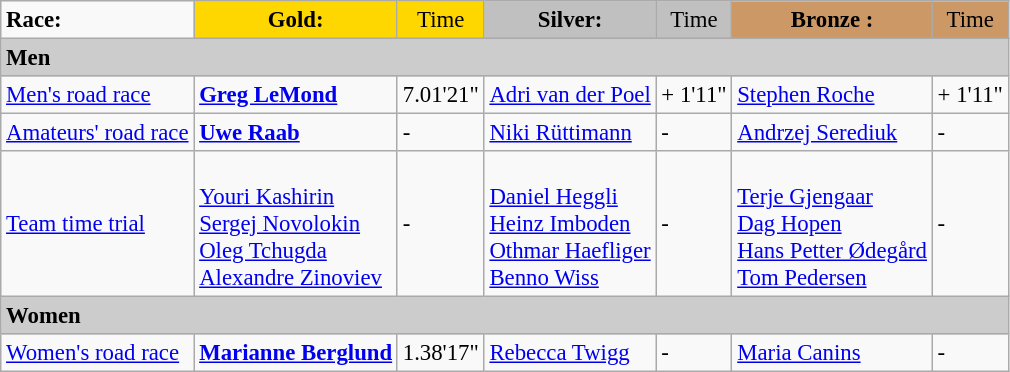<table class="wikitable" style="text-align: left; font-size: 95%; border: gray solid 1px; border-collapse: collapse;">
<tr>
<td><strong>Race:</strong></td>
<td style="text-align:center;background-color:gold;"><strong>Gold:</strong></td>
<td style="text-align:center;background-color:gold;">Time</td>
<td style="text-align:center;background-color:silver;"><strong>Silver:</strong></td>
<td style="text-align:center;background-color:silver;">Time</td>
<td style="text-align:center;background-color:#CC9966;"><strong>Bronze :</strong></td>
<td style="text-align:center;background-color:#CC9966;">Time</td>
</tr>
<tr bgcolor="#cccccc">
<td colspan=7><strong>Men</strong></td>
</tr>
<tr>
<td><a href='#'>Men's road race</a><br></td>
<td><strong><a href='#'>Greg LeMond</a></strong><br><small></small></td>
<td>7.01'21"</td>
<td><a href='#'>Adri van der Poel</a><br><small></small></td>
<td>+ 1'11"</td>
<td><a href='#'>Stephen Roche</a><br><small></small></td>
<td>+ 1'11"</td>
</tr>
<tr>
<td><a href='#'>Amateurs' road race</a></td>
<td><strong><a href='#'>Uwe Raab</a></strong><br><small></small></td>
<td>-</td>
<td><a href='#'>Niki Rüttimann</a><br><small></small></td>
<td>-</td>
<td><a href='#'>Andrzej Serediuk</a><br><small></small></td>
<td>-</td>
</tr>
<tr>
<td><a href='#'>Team time trial</a></td>
<td> <br> <a href='#'>Youri Kashirin</a><br> <a href='#'>Sergej Novolokin</a><br> <a href='#'>Oleg Tchugda</a><br> <a href='#'>Alexandre Zinoviev</a></td>
<td>-</td>
<td> <br> <a href='#'>Daniel Heggli</a><br> <a href='#'>Heinz Imboden</a><br> <a href='#'>Othmar Haefliger</a><br> <a href='#'>Benno Wiss</a></td>
<td>-</td>
<td> <br> <a href='#'>Terje Gjengaar</a><br> <a href='#'>Dag Hopen</a><br> <a href='#'>Hans Petter Ødegård</a><br> <a href='#'>Tom Pedersen</a></td>
<td>-</td>
</tr>
<tr bgcolor="#cccccc">
<td colspan=7><strong>Women</strong></td>
</tr>
<tr>
<td><a href='#'>Women's road race</a></td>
<td><strong><a href='#'>Marianne Berglund</a></strong><br><small></small></td>
<td>1.38'17"</td>
<td><a href='#'>Rebecca Twigg</a><br><small></small></td>
<td>-</td>
<td><a href='#'>Maria Canins</a><br><small></small></td>
<td>-</td>
</tr>
</table>
